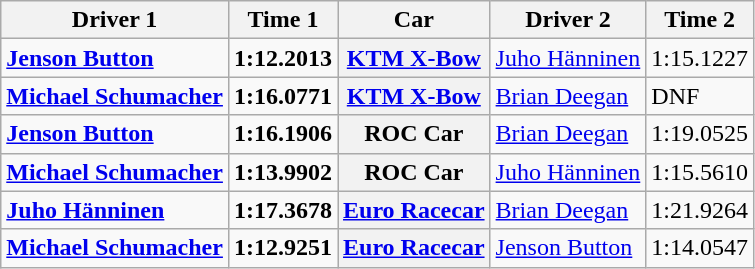<table class="wikitable">
<tr>
<th>Driver 1</th>
<th>Time 1</th>
<th>Car</th>
<th>Driver 2</th>
<th>Time 2</th>
</tr>
<tr>
<td> <strong><a href='#'>Jenson Button</a></strong></td>
<td><strong>1:12.2013</strong></td>
<th><a href='#'>KTM X-Bow</a></th>
<td> <a href='#'>Juho Hänninen</a></td>
<td>1:15.1227</td>
</tr>
<tr>
<td> <strong><a href='#'>Michael Schumacher</a></strong></td>
<td><strong>1:16.0771</strong></td>
<th><a href='#'>KTM X-Bow</a></th>
<td> <a href='#'>Brian Deegan</a></td>
<td>DNF</td>
</tr>
<tr>
<td> <strong><a href='#'>Jenson Button</a></strong></td>
<td><strong>1:16.1906</strong></td>
<th>ROC Car</th>
<td> <a href='#'>Brian Deegan</a></td>
<td>1:19.0525</td>
</tr>
<tr>
<td> <strong><a href='#'>Michael Schumacher</a></strong></td>
<td><strong>1:13.9902</strong></td>
<th>ROC Car</th>
<td> <a href='#'>Juho Hänninen</a></td>
<td>1:15.5610</td>
</tr>
<tr>
<td> <strong><a href='#'>Juho Hänninen</a></strong></td>
<td><strong>1:17.3678</strong></td>
<th><a href='#'>Euro Racecar</a></th>
<td> <a href='#'>Brian Deegan</a></td>
<td>1:21.9264</td>
</tr>
<tr>
<td> <strong><a href='#'>Michael Schumacher</a></strong></td>
<td><strong>1:12.9251</strong></td>
<th><a href='#'>Euro Racecar</a></th>
<td> <a href='#'>Jenson Button</a></td>
<td>1:14.0547</td>
</tr>
</table>
